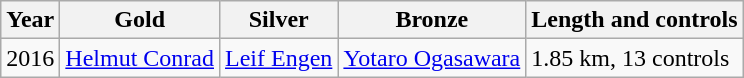<table class="wikitable">
<tr>
<th>Year</th>
<th>Gold</th>
<th>Silver</th>
<th>Bronze</th>
<th>Length and controls</th>
</tr>
<tr>
<td>2016</td>
<td> <a href='#'>Helmut Conrad</a></td>
<td> <a href='#'>Leif Engen</a></td>
<td> <a href='#'>Yotaro Ogasawara</a></td>
<td>1.85 km, 13 controls</td>
</tr>
</table>
